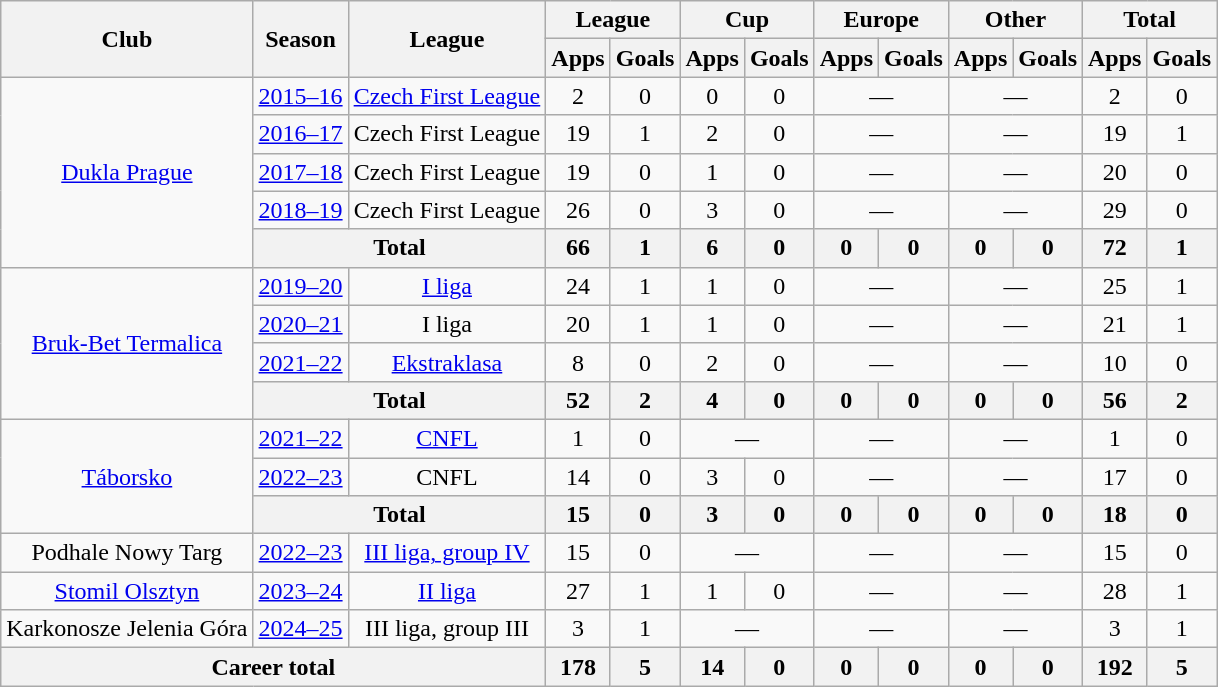<table class="wikitable" style="text-align:center">
<tr>
<th rowspan="2">Club</th>
<th rowspan="2">Season</th>
<th rowspan="2">League</th>
<th colspan="2">League</th>
<th colspan="2">Cup</th>
<th colspan="2">Europe</th>
<th colspan="2">Other</th>
<th colspan="2">Total</th>
</tr>
<tr>
<th>Apps</th>
<th>Goals</th>
<th>Apps</th>
<th>Goals</th>
<th>Apps</th>
<th>Goals</th>
<th>Apps</th>
<th>Goals</th>
<th>Apps</th>
<th>Goals</th>
</tr>
<tr>
<td rowspan="5"><a href='#'>Dukla Prague</a></td>
<td><a href='#'>2015–16</a></td>
<td><a href='#'>Czech First League</a></td>
<td>2</td>
<td>0</td>
<td>0</td>
<td>0</td>
<td colspan="2">—</td>
<td colspan="2">—</td>
<td>2</td>
<td>0</td>
</tr>
<tr>
<td><a href='#'>2016–17</a></td>
<td>Czech First League</td>
<td>19</td>
<td>1</td>
<td>2</td>
<td>0</td>
<td colspan="2">—</td>
<td colspan="2">—</td>
<td>19</td>
<td>1</td>
</tr>
<tr>
<td><a href='#'>2017–18</a></td>
<td>Czech First League</td>
<td>19</td>
<td>0</td>
<td>1</td>
<td>0</td>
<td colspan="2">—</td>
<td colspan="2">—</td>
<td>20</td>
<td>0</td>
</tr>
<tr>
<td><a href='#'>2018–19</a></td>
<td>Czech First League</td>
<td>26</td>
<td>0</td>
<td>3</td>
<td>0</td>
<td colspan="2">—</td>
<td colspan="2">—</td>
<td>29</td>
<td>0</td>
</tr>
<tr>
<th colspan="2">Total</th>
<th>66</th>
<th>1</th>
<th>6</th>
<th>0</th>
<th>0</th>
<th>0</th>
<th>0</th>
<th>0</th>
<th>72</th>
<th>1</th>
</tr>
<tr>
<td rowspan="4"><a href='#'>Bruk-Bet Termalica</a></td>
<td><a href='#'>2019–20</a></td>
<td><a href='#'>I liga</a></td>
<td>24</td>
<td>1</td>
<td>1</td>
<td>0</td>
<td colspan="2">—</td>
<td colspan="2">—</td>
<td>25</td>
<td>1</td>
</tr>
<tr>
<td><a href='#'>2020–21</a></td>
<td>I liga</td>
<td>20</td>
<td>1</td>
<td>1</td>
<td>0</td>
<td colspan="2">—</td>
<td colspan="2">—</td>
<td>21</td>
<td>1</td>
</tr>
<tr>
<td><a href='#'>2021–22</a></td>
<td><a href='#'>Ekstraklasa</a></td>
<td>8</td>
<td>0</td>
<td>2</td>
<td>0</td>
<td colspan="2">—</td>
<td colspan="2">—</td>
<td>10</td>
<td>0</td>
</tr>
<tr>
<th colspan="2">Total</th>
<th>52</th>
<th>2</th>
<th>4</th>
<th>0</th>
<th>0</th>
<th>0</th>
<th>0</th>
<th>0</th>
<th>56</th>
<th>2</th>
</tr>
<tr>
<td rowspan="3"><a href='#'>Táborsko</a></td>
<td><a href='#'>2021–22</a></td>
<td><a href='#'>CNFL</a></td>
<td>1</td>
<td>0</td>
<td colspan="2">—</td>
<td colspan="2">—</td>
<td colspan="2">—</td>
<td>1</td>
<td>0</td>
</tr>
<tr>
<td><a href='#'>2022–23</a></td>
<td>CNFL</td>
<td>14</td>
<td>0</td>
<td>3</td>
<td>0</td>
<td colspan="2">—</td>
<td colspan="2">—</td>
<td>17</td>
<td>0</td>
</tr>
<tr>
<th colspan="2">Total</th>
<th>15</th>
<th>0</th>
<th>3</th>
<th>0</th>
<th>0</th>
<th>0</th>
<th>0</th>
<th>0</th>
<th>18</th>
<th>0</th>
</tr>
<tr>
<td>Podhale Nowy Targ</td>
<td><a href='#'>2022–23</a></td>
<td><a href='#'>III liga, group IV</a></td>
<td>15</td>
<td>0</td>
<td colspan="2">—</td>
<td colspan="2">—</td>
<td colspan="2">—</td>
<td>15</td>
<td>0</td>
</tr>
<tr>
<td><a href='#'>Stomil Olsztyn</a></td>
<td><a href='#'>2023–24</a></td>
<td><a href='#'>II liga</a></td>
<td>27</td>
<td>1</td>
<td>1</td>
<td>0</td>
<td colspan="2">—</td>
<td colspan="2">—</td>
<td>28</td>
<td>1</td>
</tr>
<tr>
<td>Karkonosze Jelenia Góra</td>
<td><a href='#'>2024–25</a></td>
<td>III liga, group III</td>
<td>3</td>
<td>1</td>
<td colspan="2">—</td>
<td colspan="2">—</td>
<td colspan="2">—</td>
<td>3</td>
<td>1</td>
</tr>
<tr>
<th colspan="3">Career total</th>
<th>178</th>
<th>5</th>
<th>14</th>
<th>0</th>
<th>0</th>
<th>0</th>
<th>0</th>
<th>0</th>
<th>192</th>
<th>5</th>
</tr>
</table>
